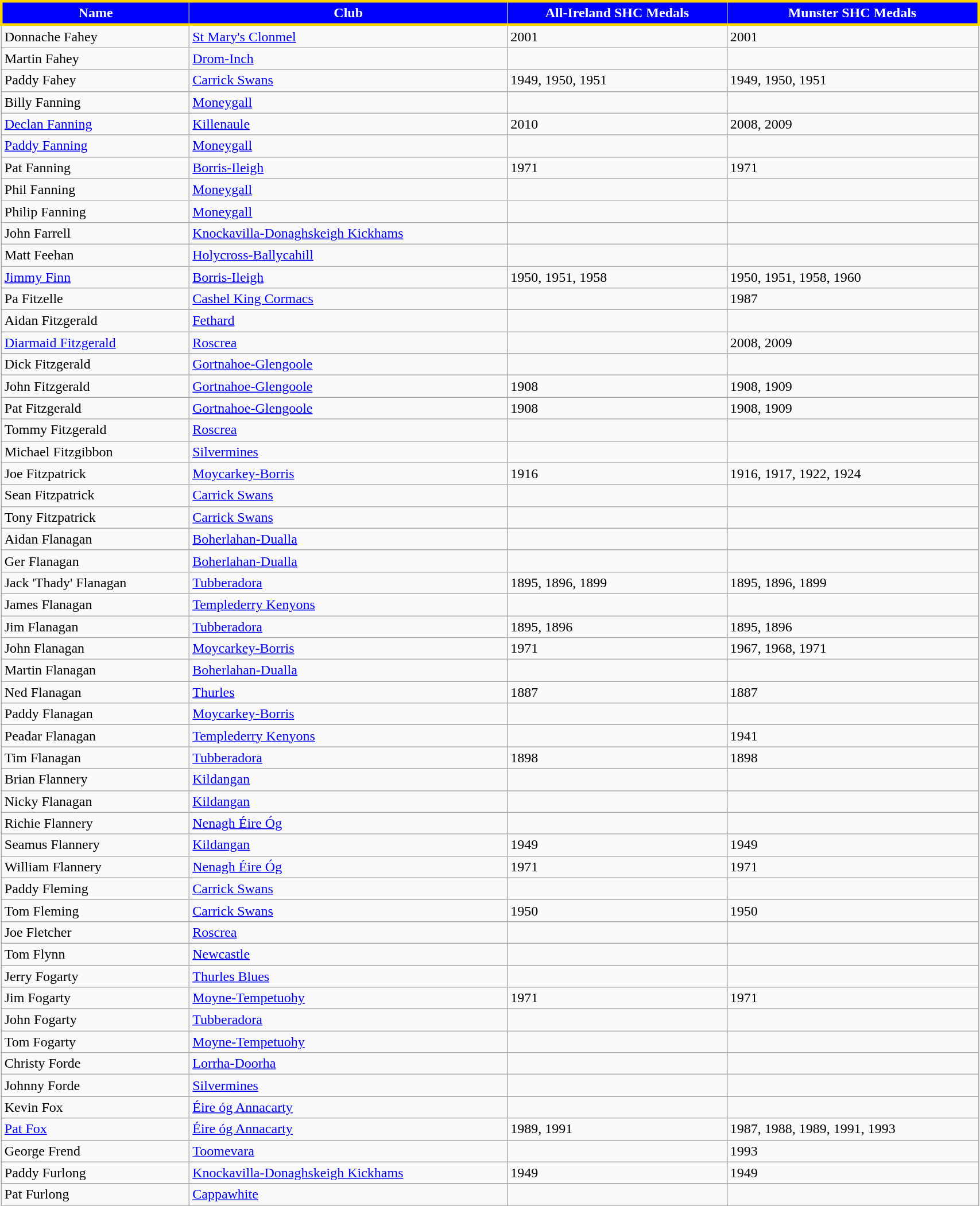<table class="wikitable" width="90%">
<tr style="text-align:center;background:blue;color:white;border:3px solid gold;">
<td><strong>Name</strong></td>
<td><strong>Club</strong></td>
<td><strong>All-Ireland SHC Medals</strong></td>
<td><strong>Munster SHC Medals</strong></td>
</tr>
<tr>
<td>Donnache Fahey</td>
<td><a href='#'>St Mary's Clonmel</a></td>
<td>2001</td>
<td>2001</td>
</tr>
<tr>
<td>Martin Fahey</td>
<td><a href='#'>Drom-Inch</a></td>
<td></td>
<td></td>
</tr>
<tr>
<td>Paddy Fahey</td>
<td><a href='#'>Carrick Swans</a></td>
<td>1949, 1950, 1951</td>
<td>1949, 1950, 1951</td>
</tr>
<tr>
<td>Billy Fanning</td>
<td><a href='#'>Moneygall</a></td>
<td></td>
<td></td>
</tr>
<tr>
<td><a href='#'>Declan Fanning</a></td>
<td><a href='#'>Killenaule</a></td>
<td>2010</td>
<td>2008, 2009</td>
</tr>
<tr>
<td><a href='#'>Paddy Fanning</a></td>
<td><a href='#'>Moneygall</a></td>
<td></td>
<td></td>
</tr>
<tr>
<td>Pat Fanning</td>
<td><a href='#'>Borris-Ileigh</a></td>
<td>1971</td>
<td>1971</td>
</tr>
<tr>
<td>Phil Fanning</td>
<td><a href='#'>Moneygall</a></td>
<td></td>
<td></td>
</tr>
<tr>
<td>Philip Fanning</td>
<td><a href='#'>Moneygall</a></td>
<td></td>
<td></td>
</tr>
<tr>
<td>John Farrell</td>
<td><a href='#'>Knockavilla-Donaghskeigh Kickhams</a></td>
<td></td>
<td></td>
</tr>
<tr>
<td>Matt Feehan</td>
<td><a href='#'>Holycross-Ballycahill</a></td>
<td></td>
<td></td>
</tr>
<tr>
<td><a href='#'>Jimmy Finn</a></td>
<td><a href='#'>Borris-Ileigh</a></td>
<td>1950, 1951, 1958</td>
<td>1950, 1951, 1958, 1960</td>
</tr>
<tr>
<td>Pa Fitzelle</td>
<td><a href='#'>Cashel King Cormacs</a></td>
<td></td>
<td>1987</td>
</tr>
<tr>
<td>Aidan Fitzgerald</td>
<td><a href='#'>Fethard</a></td>
<td></td>
<td></td>
</tr>
<tr>
<td><a href='#'>Diarmaid Fitzgerald</a></td>
<td><a href='#'>Roscrea</a></td>
<td></td>
<td>2008, 2009</td>
</tr>
<tr>
<td>Dick Fitzgerald</td>
<td><a href='#'>Gortnahoe-Glengoole</a></td>
<td></td>
<td></td>
</tr>
<tr>
<td>John Fitzgerald</td>
<td><a href='#'>Gortnahoe-Glengoole</a></td>
<td>1908</td>
<td>1908, 1909</td>
</tr>
<tr>
<td>Pat Fitzgerald</td>
<td><a href='#'>Gortnahoe-Glengoole</a></td>
<td>1908</td>
<td>1908, 1909</td>
</tr>
<tr>
<td>Tommy Fitzgerald</td>
<td><a href='#'>Roscrea</a></td>
<td></td>
<td></td>
</tr>
<tr>
<td>Michael Fitzgibbon</td>
<td><a href='#'>Silvermines</a></td>
<td></td>
<td></td>
</tr>
<tr>
<td>Joe Fitzpatrick</td>
<td><a href='#'>Moycarkey-Borris</a></td>
<td>1916</td>
<td>1916, 1917, 1922, 1924</td>
</tr>
<tr>
<td>Sean Fitzpatrick</td>
<td><a href='#'>Carrick Swans</a></td>
<td></td>
<td></td>
</tr>
<tr>
<td>Tony Fitzpatrick</td>
<td><a href='#'>Carrick Swans</a></td>
<td></td>
<td></td>
</tr>
<tr>
<td>Aidan Flanagan</td>
<td><a href='#'>Boherlahan-Dualla</a></td>
<td></td>
<td></td>
</tr>
<tr>
<td>Ger Flanagan</td>
<td><a href='#'>Boherlahan-Dualla</a></td>
<td></td>
<td></td>
</tr>
<tr>
<td>Jack 'Thady' Flanagan</td>
<td><a href='#'>Tubberadora</a></td>
<td>1895, 1896, 1899</td>
<td>1895, 1896, 1899</td>
</tr>
<tr>
<td>James Flanagan</td>
<td><a href='#'>Templederry Kenyons</a></td>
<td></td>
<td></td>
</tr>
<tr>
<td>Jim Flanagan</td>
<td><a href='#'>Tubberadora</a></td>
<td>1895, 1896</td>
<td>1895, 1896</td>
</tr>
<tr>
<td>John Flanagan</td>
<td><a href='#'>Moycarkey-Borris</a></td>
<td>1971</td>
<td>1967, 1968, 1971</td>
</tr>
<tr>
<td>Martin Flanagan</td>
<td><a href='#'>Boherlahan-Dualla</a></td>
<td></td>
<td></td>
</tr>
<tr>
<td>Ned Flanagan</td>
<td><a href='#'>Thurles</a></td>
<td>1887</td>
<td>1887</td>
</tr>
<tr>
<td>Paddy Flanagan</td>
<td><a href='#'>Moycarkey-Borris</a></td>
<td></td>
<td></td>
</tr>
<tr>
<td>Peadar Flanagan</td>
<td><a href='#'>Templederry Kenyons</a></td>
<td></td>
<td>1941</td>
</tr>
<tr>
<td>Tim Flanagan</td>
<td><a href='#'>Tubberadora</a></td>
<td>1898</td>
<td>1898</td>
</tr>
<tr>
<td>Brian Flannery</td>
<td><a href='#'>Kildangan</a></td>
<td></td>
<td></td>
</tr>
<tr>
<td>Nicky Flanagan</td>
<td><a href='#'>Kildangan</a></td>
<td></td>
<td></td>
</tr>
<tr>
<td>Richie Flannery</td>
<td><a href='#'>Nenagh Éire Óg</a></td>
<td></td>
<td></td>
</tr>
<tr>
<td>Seamus Flannery</td>
<td><a href='#'>Kildangan</a></td>
<td>1949</td>
<td>1949</td>
</tr>
<tr>
<td>William Flannery</td>
<td><a href='#'>Nenagh Éire Óg</a></td>
<td>1971</td>
<td>1971</td>
</tr>
<tr>
<td>Paddy Fleming</td>
<td><a href='#'>Carrick Swans</a></td>
<td></td>
<td></td>
</tr>
<tr>
<td>Tom Fleming</td>
<td><a href='#'>Carrick Swans</a></td>
<td>1950</td>
<td>1950</td>
</tr>
<tr>
<td>Joe Fletcher</td>
<td><a href='#'>Roscrea</a></td>
<td></td>
<td></td>
</tr>
<tr>
<td>Tom Flynn</td>
<td><a href='#'>Newcastle</a></td>
<td></td>
<td></td>
</tr>
<tr>
<td>Jerry Fogarty</td>
<td><a href='#'>Thurles Blues</a></td>
<td></td>
<td></td>
</tr>
<tr>
<td>Jim Fogarty</td>
<td><a href='#'>Moyne-Tempetuohy</a></td>
<td>1971</td>
<td>1971</td>
</tr>
<tr>
<td>John Fogarty</td>
<td><a href='#'>Tubberadora</a></td>
<td></td>
<td></td>
</tr>
<tr>
<td>Tom Fogarty</td>
<td><a href='#'>Moyne-Tempetuohy</a></td>
<td></td>
<td></td>
</tr>
<tr>
<td>Christy Forde</td>
<td><a href='#'>Lorrha-Doorha</a></td>
<td></td>
<td></td>
</tr>
<tr>
<td>Johnny Forde</td>
<td><a href='#'>Silvermines</a></td>
<td></td>
<td></td>
</tr>
<tr>
<td>Kevin Fox</td>
<td><a href='#'>Éire óg Annacarty</a></td>
<td></td>
<td></td>
</tr>
<tr>
<td><a href='#'>Pat Fox</a></td>
<td><a href='#'>Éire óg Annacarty</a></td>
<td>1989, 1991</td>
<td>1987, 1988, 1989, 1991, 1993</td>
</tr>
<tr>
<td>George Frend</td>
<td><a href='#'>Toomevara</a></td>
<td></td>
<td>1993</td>
</tr>
<tr>
<td>Paddy Furlong</td>
<td><a href='#'>Knockavilla-Donaghskeigh Kickhams</a></td>
<td>1949</td>
<td>1949</td>
</tr>
<tr>
<td>Pat Furlong</td>
<td><a href='#'>Cappawhite</a></td>
<td></td>
<td></td>
</tr>
<tr>
</tr>
</table>
